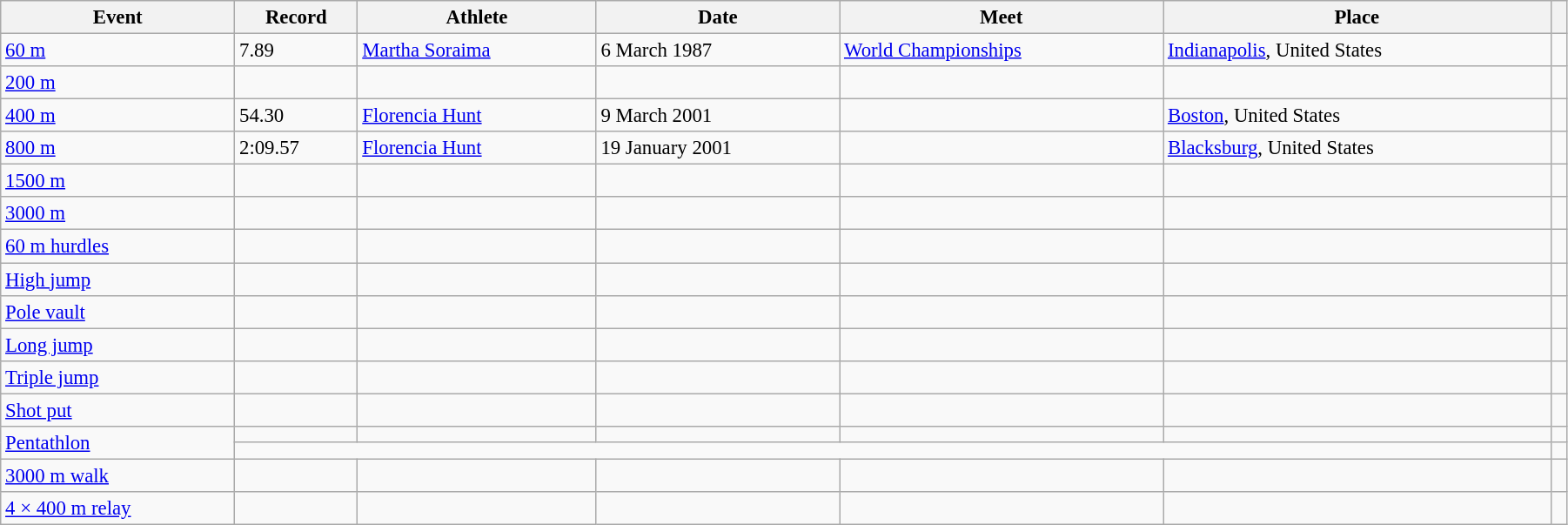<table class="wikitable" style="font-size:95%; width: 95%;">
<tr>
<th>Event</th>
<th>Record</th>
<th>Athlete</th>
<th>Date</th>
<th>Meet</th>
<th>Place</th>
<th></th>
</tr>
<tr>
<td><a href='#'>60 m</a></td>
<td>7.89</td>
<td><a href='#'>Martha Soraima</a></td>
<td>6 March 1987</td>
<td><a href='#'>World Championships</a></td>
<td><a href='#'>Indianapolis</a>, United States</td>
<td></td>
</tr>
<tr>
<td><a href='#'>200 m</a></td>
<td></td>
<td></td>
<td></td>
<td></td>
<td></td>
<td></td>
</tr>
<tr>
<td><a href='#'>400 m</a></td>
<td>54.30</td>
<td><a href='#'>Florencia Hunt</a></td>
<td>9 March 2001</td>
<td></td>
<td><a href='#'>Boston</a>, United States</td>
<td></td>
</tr>
<tr>
<td><a href='#'>800 m</a></td>
<td>2:09.57</td>
<td><a href='#'>Florencia Hunt</a></td>
<td>19 January 2001</td>
<td></td>
<td><a href='#'>Blacksburg</a>, United States</td>
<td></td>
</tr>
<tr>
<td><a href='#'>1500 m</a></td>
<td></td>
<td></td>
<td></td>
<td></td>
<td></td>
<td></td>
</tr>
<tr>
<td><a href='#'>3000 m</a></td>
<td></td>
<td></td>
<td></td>
<td></td>
<td></td>
<td></td>
</tr>
<tr>
<td><a href='#'>60 m hurdles</a></td>
<td></td>
<td></td>
<td></td>
<td></td>
<td></td>
<td></td>
</tr>
<tr>
<td><a href='#'>High jump</a></td>
<td></td>
<td></td>
<td></td>
<td></td>
<td></td>
<td></td>
</tr>
<tr>
<td><a href='#'>Pole vault</a></td>
<td></td>
<td></td>
<td></td>
<td></td>
<td></td>
<td></td>
</tr>
<tr>
<td><a href='#'>Long jump</a></td>
<td></td>
<td></td>
<td></td>
<td></td>
<td></td>
<td></td>
</tr>
<tr>
<td><a href='#'>Triple jump</a></td>
<td></td>
<td></td>
<td></td>
<td></td>
<td></td>
<td></td>
</tr>
<tr>
<td><a href='#'>Shot put</a></td>
<td></td>
<td></td>
<td></td>
<td></td>
<td></td>
<td></td>
</tr>
<tr>
<td rowspan=2><a href='#'>Pentathlon</a></td>
<td></td>
<td></td>
<td></td>
<td></td>
<td></td>
<td></td>
</tr>
<tr>
<td colspan=5></td>
<td></td>
</tr>
<tr>
<td><a href='#'>3000 m walk</a></td>
<td></td>
<td></td>
<td></td>
<td></td>
<td></td>
<td></td>
</tr>
<tr>
<td><a href='#'>4 × 400 m relay</a></td>
<td></td>
<td></td>
<td></td>
<td></td>
<td></td>
<td></td>
</tr>
</table>
